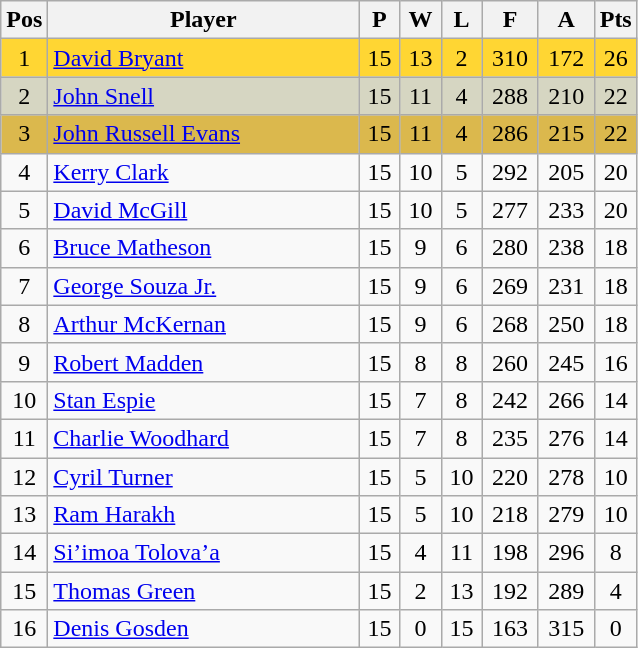<table class="wikitable" style="font-size: 100%">
<tr>
<th width=20>Pos</th>
<th width=200>Player</th>
<th width=20>P</th>
<th width=20>W</th>
<th width=20>L</th>
<th width=30>F</th>
<th width=30>A</th>
<th width=20>Pts</th>
</tr>
<tr align=center style="background: #FFD633;">
<td>1</td>
<td align="left"> <a href='#'>David Bryant</a></td>
<td>15</td>
<td>13</td>
<td>2</td>
<td>310</td>
<td>172</td>
<td>26</td>
</tr>
<tr align=center style="background: #D6D6C2;">
<td>2</td>
<td align="left"> <a href='#'>John Snell</a></td>
<td>15</td>
<td>11</td>
<td>4</td>
<td>288</td>
<td>210</td>
<td>22</td>
</tr>
<tr align=center style="background: #DBB84D;">
<td>3</td>
<td align="left"> <a href='#'>John Russell Evans</a></td>
<td>15</td>
<td>11</td>
<td>4</td>
<td>286</td>
<td>215</td>
<td>22</td>
</tr>
<tr align=center>
<td>4</td>
<td align="left"> <a href='#'>Kerry Clark</a></td>
<td>15</td>
<td>10</td>
<td>5</td>
<td>292</td>
<td>205</td>
<td>20</td>
</tr>
<tr align=center>
<td>5</td>
<td align="left"> <a href='#'>David McGill</a></td>
<td>15</td>
<td>10</td>
<td>5</td>
<td>277</td>
<td>233</td>
<td>20</td>
</tr>
<tr align=center>
<td>6</td>
<td align="left"> <a href='#'>Bruce Matheson</a></td>
<td>15</td>
<td>9</td>
<td>6</td>
<td>280</td>
<td>238</td>
<td>18</td>
</tr>
<tr align=center>
<td>7</td>
<td align="left"> <a href='#'>George Souza Jr.</a></td>
<td>15</td>
<td>9</td>
<td>6</td>
<td>269</td>
<td>231</td>
<td>18</td>
</tr>
<tr align=center>
<td>8</td>
<td align="left"> <a href='#'>Arthur McKernan</a></td>
<td>15</td>
<td>9</td>
<td>6</td>
<td>268</td>
<td>250</td>
<td>18</td>
</tr>
<tr align=center>
<td>9</td>
<td align="left"> <a href='#'>Robert Madden</a></td>
<td>15</td>
<td>8</td>
<td>8</td>
<td>260</td>
<td>245</td>
<td>16</td>
</tr>
<tr align=center>
<td>10</td>
<td align="left"> <a href='#'>Stan Espie</a></td>
<td>15</td>
<td>7</td>
<td>8</td>
<td>242</td>
<td>266</td>
<td>14</td>
</tr>
<tr align=center>
<td>11</td>
<td align="left"> <a href='#'>Charlie Woodhard</a></td>
<td>15</td>
<td>7</td>
<td>8</td>
<td>235</td>
<td>276</td>
<td>14</td>
</tr>
<tr align=center>
<td>12</td>
<td align="left"> <a href='#'>Cyril Turner</a></td>
<td>15</td>
<td>5</td>
<td>10</td>
<td>220</td>
<td>278</td>
<td>10</td>
</tr>
<tr align=center>
<td>13</td>
<td align="left"> <a href='#'>Ram Harakh</a></td>
<td>15</td>
<td>5</td>
<td>10</td>
<td>218</td>
<td>279</td>
<td>10</td>
</tr>
<tr align=center>
<td>14</td>
<td align="left"> <a href='#'>Si’imoa Tolova’a</a></td>
<td>15</td>
<td>4</td>
<td>11</td>
<td>198</td>
<td>296</td>
<td>8</td>
</tr>
<tr align=center>
<td>15</td>
<td align="left"> <a href='#'>Thomas Green</a></td>
<td>15</td>
<td>2</td>
<td>13</td>
<td>192</td>
<td>289</td>
<td>4</td>
</tr>
<tr align=center>
<td>16</td>
<td align="left"> <a href='#'>Denis Gosden</a></td>
<td>15</td>
<td>0</td>
<td>15</td>
<td>163</td>
<td>315</td>
<td>0</td>
</tr>
</table>
